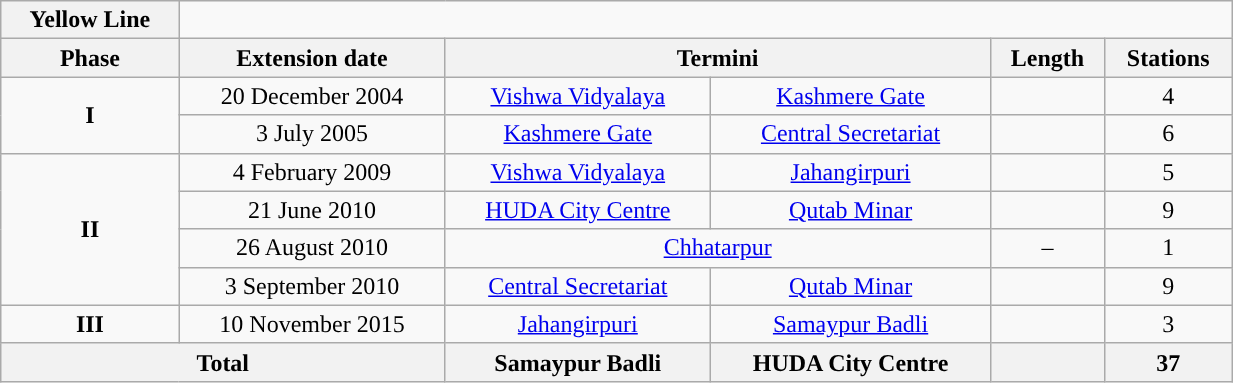<table class="wikitable" style="text-align:center; width:65%">
<tr>
<th style="background:#"><span>Yellow Line</span></th>
</tr>
<tr>
<th>Phase</th>
<th>Extension date</th>
<th colspan="2">Termini</th>
<th>Length</th>
<th>Stations</th>
</tr>
<tr>
<td rowspan="2"><strong>I</strong></td>
<td>20 December 2004</td>
<td><a href='#'>Vishwa Vidyalaya</a></td>
<td><a href='#'>Kashmere Gate</a></td>
<td></td>
<td>4</td>
</tr>
<tr>
<td>3 July 2005</td>
<td><a href='#'>Kashmere Gate</a></td>
<td><a href='#'>Central Secretariat</a></td>
<td></td>
<td>6</td>
</tr>
<tr>
<td rowspan="4"><strong>II</strong></td>
<td>4 February 2009</td>
<td><a href='#'>Vishwa Vidyalaya</a></td>
<td><a href='#'>Jahangirpuri</a></td>
<td></td>
<td>5</td>
</tr>
<tr>
<td>21 June 2010</td>
<td><a href='#'>HUDA City Centre</a></td>
<td><a href='#'>Qutab Minar</a></td>
<td></td>
<td>9</td>
</tr>
<tr>
<td>26 August 2010</td>
<td colspan="2"><a href='#'>Chhatarpur</a></td>
<td>–</td>
<td>1</td>
</tr>
<tr>
<td>3 September 2010</td>
<td><a href='#'>Central Secretariat</a></td>
<td><a href='#'>Qutab Minar</a></td>
<td></td>
<td>9</td>
</tr>
<tr>
<td><strong>III</strong></td>
<td>10 November 2015</td>
<td><a href='#'>Jahangirpuri</a></td>
<td><a href='#'>Samaypur Badli</a></td>
<td></td>
<td>3</td>
</tr>
<tr>
<th colspan="2">Total</th>
<th>Samaypur Badli</th>
<th>HUDA City Centre</th>
<th></th>
<th>37</th>
</tr>
</table>
